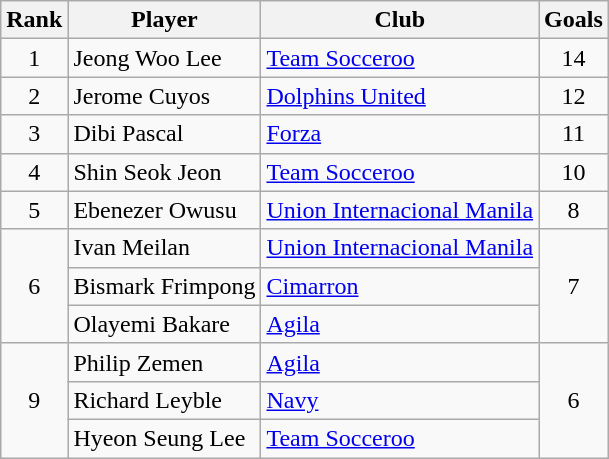<table class="wikitable" style="float:left; margin-right:1em">
<tr>
<th>Rank</th>
<th>Player</th>
<th>Club</th>
<th>Goals</th>
</tr>
<tr>
<td rowspan="1" style="text-align:center;">1</td>
<td> Jeong Woo Lee</td>
<td><a href='#'>Team Socceroo</a></td>
<td align=center>14</td>
</tr>
<tr>
<td rowspan="1" style="text-align:center;">2</td>
<td> Jerome Cuyos</td>
<td><a href='#'>Dolphins United</a></td>
<td align=center>12</td>
</tr>
<tr>
<td rowspan="1" style="text-align:center;">3</td>
<td> Dibi Pascal</td>
<td><a href='#'>Forza</a></td>
<td align=center>11</td>
</tr>
<tr>
<td rowspan="1" style="text-align:center;">4</td>
<td> Shin Seok Jeon</td>
<td><a href='#'>Team Socceroo</a></td>
<td align=center>10</td>
</tr>
<tr>
<td rowspan="1" style="text-align:center;">5</td>
<td> Ebenezer Owusu</td>
<td><a href='#'>Union Internacional Manila</a></td>
<td align=center>8</td>
</tr>
<tr>
<td rowspan="3" style="text-align:center;">6</td>
<td> Ivan Meilan</td>
<td><a href='#'>Union Internacional Manila</a></td>
<td rowspan="3" style="text-align:center;">7</td>
</tr>
<tr>
<td> Bismark Frimpong</td>
<td><a href='#'>Cimarron</a></td>
</tr>
<tr>
<td> Olayemi Bakare</td>
<td><a href='#'>Agila</a></td>
</tr>
<tr>
<td rowspan="3" style="text-align:center;">9</td>
<td> Philip Zemen</td>
<td><a href='#'>Agila</a></td>
<td rowspan="3" style="text-align:center;">6</td>
</tr>
<tr>
<td> Richard Leyble</td>
<td><a href='#'>Navy</a></td>
</tr>
<tr>
<td> Hyeon Seung Lee</td>
<td><a href='#'>Team Socceroo</a></td>
</tr>
</table>
